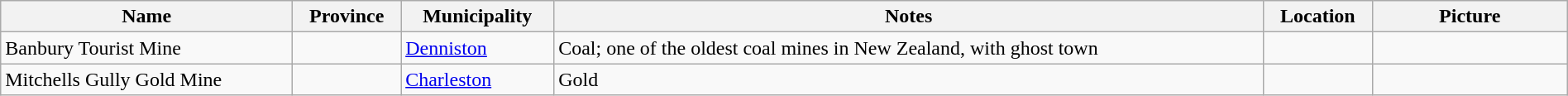<table class="wikitable sortable" style="width:100%">
<tr>
<th>Name</th>
<th>Province</th>
<th>Municipality</th>
<th class="unsortable">Notes</th>
<th class="unsortable">Location</th>
<th class="unsortable" style="width:150px">Picture</th>
</tr>
<tr>
<td>Banbury Tourist Mine</td>
<td></td>
<td><a href='#'>Denniston</a></td>
<td>Coal; one of the oldest coal mines in New Zealand, with ghost town</td>
<td></td>
<td></td>
</tr>
<tr>
<td>Mitchells Gully Gold Mine</td>
<td></td>
<td><a href='#'>Charleston</a></td>
<td>Gold</td>
<td></td>
<td></td>
</tr>
</table>
